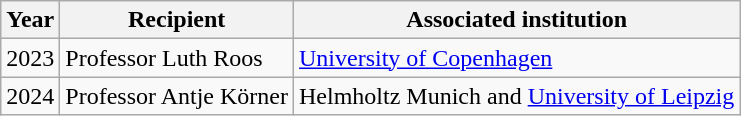<table class="wikitable">
<tr>
<th>Year</th>
<th>Recipient</th>
<th>Associated institution</th>
</tr>
<tr>
<td>2023</td>
<td>Professor Luth Roos</td>
<td><a href='#'>University of Copenhagen</a></td>
</tr>
<tr>
<td>2024</td>
<td>Professor Antje Körner</td>
<td>Helmholtz Munich and <a href='#'>University of Leipzig</a></td>
</tr>
</table>
